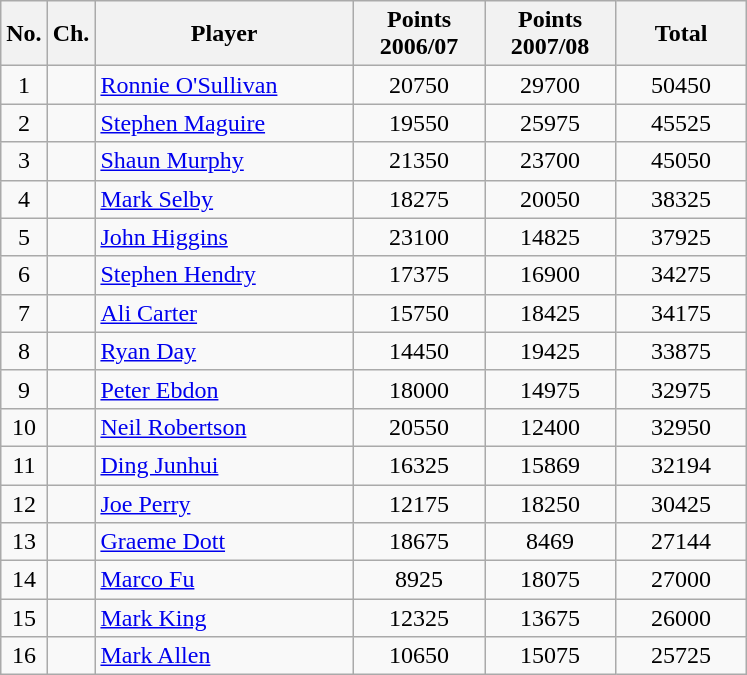<table class="wikitable" style="text-align: center;">
<tr>
<th>No.</th>
<th>Ch.</th>
<th width=165>Player</th>
<th width=80>Points 2006/07</th>
<th width=80>Points 2007/08</th>
<th width=80>Total</th>
</tr>
<tr>
<td>1</td>
<td></td>
<td style="text-align:left;"> <a href='#'>Ronnie O'Sullivan</a></td>
<td>20750</td>
<td>29700</td>
<td>50450</td>
</tr>
<tr>
<td>2</td>
<td></td>
<td style="text-align:left;"> <a href='#'>Stephen Maguire</a></td>
<td>19550</td>
<td>25975</td>
<td>45525</td>
</tr>
<tr>
<td>3</td>
<td></td>
<td style="text-align:left;"> <a href='#'>Shaun Murphy</a></td>
<td>21350</td>
<td>23700</td>
<td>45050</td>
</tr>
<tr>
<td>4</td>
<td></td>
<td style="text-align:left;"> <a href='#'>Mark Selby</a></td>
<td>18275</td>
<td>20050</td>
<td>38325</td>
</tr>
<tr>
<td>5</td>
<td></td>
<td style="text-align:left;"> <a href='#'>John Higgins</a></td>
<td>23100</td>
<td>14825</td>
<td>37925</td>
</tr>
<tr>
<td>6</td>
<td></td>
<td style="text-align:left;"> <a href='#'>Stephen Hendry</a></td>
<td>17375</td>
<td>16900</td>
<td>34275</td>
</tr>
<tr>
<td>7</td>
<td></td>
<td style="text-align:left;"> <a href='#'>Ali Carter</a></td>
<td>15750</td>
<td>18425</td>
<td>34175</td>
</tr>
<tr>
<td>8</td>
<td></td>
<td style="text-align:left;"> <a href='#'>Ryan Day</a></td>
<td>14450</td>
<td>19425</td>
<td>33875</td>
</tr>
<tr>
<td>9</td>
<td></td>
<td style="text-align:left;"> <a href='#'>Peter Ebdon</a></td>
<td>18000</td>
<td>14975</td>
<td>32975</td>
</tr>
<tr>
<td>10</td>
<td></td>
<td style="text-align:left;"> <a href='#'>Neil Robertson</a></td>
<td>20550</td>
<td>12400</td>
<td>32950</td>
</tr>
<tr>
<td>11</td>
<td></td>
<td style="text-align:left;"> <a href='#'>Ding Junhui</a></td>
<td>16325</td>
<td>15869</td>
<td>32194</td>
</tr>
<tr>
<td>12</td>
<td></td>
<td style="text-align:left;"> <a href='#'>Joe Perry</a></td>
<td>12175</td>
<td>18250</td>
<td>30425</td>
</tr>
<tr>
<td>13</td>
<td></td>
<td style="text-align:left;"> <a href='#'>Graeme Dott</a></td>
<td>18675</td>
<td>8469</td>
<td>27144</td>
</tr>
<tr>
<td>14</td>
<td></td>
<td style="text-align:left;"> <a href='#'>Marco Fu</a></td>
<td>8925</td>
<td>18075</td>
<td>27000</td>
</tr>
<tr>
<td>15</td>
<td></td>
<td style="text-align:left;"> <a href='#'>Mark King</a></td>
<td>12325</td>
<td>13675</td>
<td>26000</td>
</tr>
<tr>
<td>16</td>
<td></td>
<td style="text-align:left;"> <a href='#'>Mark Allen</a></td>
<td>10650</td>
<td>15075</td>
<td>25725</td>
</tr>
</table>
